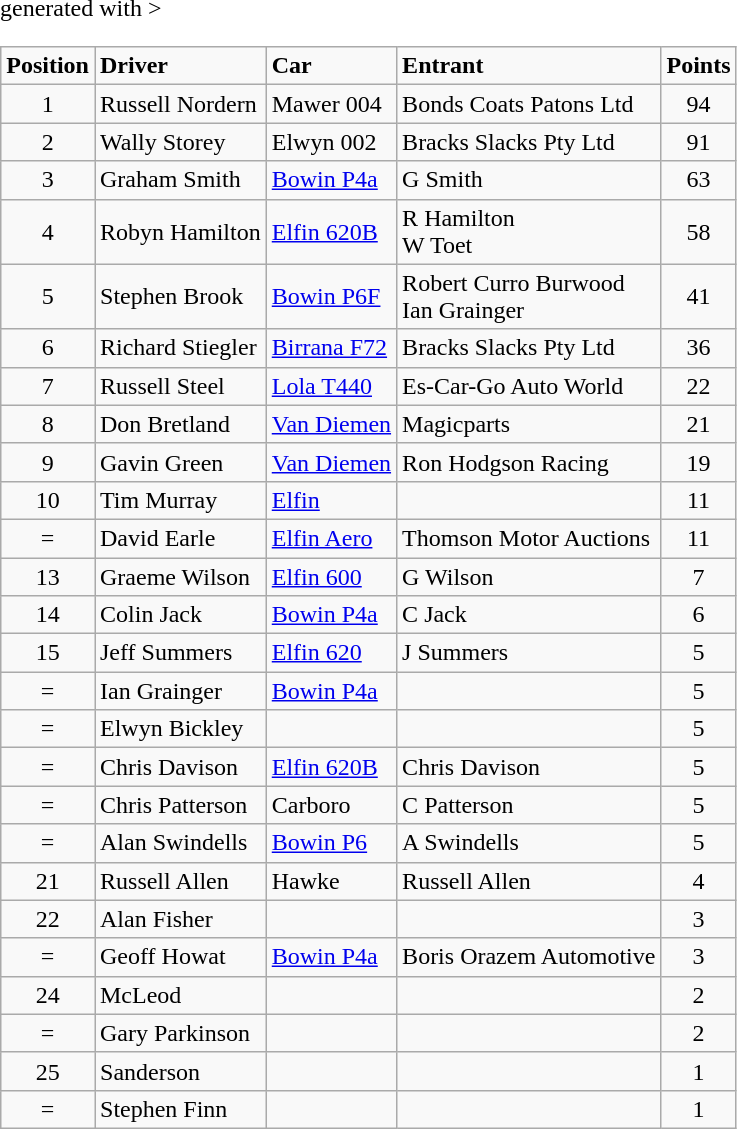<table class="wikitable" <hiddentext>generated with >
<tr style="font-weight:bold">
<td height="14" align="center">Position</td>
<td>Driver</td>
<td>Car</td>
<td>Entrant</td>
<td align="center">Points</td>
</tr>
<tr>
<td height="14" align="center">1</td>
<td>Russell Nordern</td>
<td>Mawer 004</td>
<td>Bonds Coats Patons Ltd</td>
<td align="center">94</td>
</tr>
<tr>
<td height="14" align="center">2</td>
<td>Wally Storey</td>
<td>Elwyn 002</td>
<td>Bracks Slacks Pty Ltd</td>
<td align="center">91</td>
</tr>
<tr>
<td height="14" align="center">3</td>
<td>Graham Smith</td>
<td><a href='#'>Bowin P4a</a></td>
<td>G Smith</td>
<td align="center">63</td>
</tr>
<tr>
<td height="14" align="center">4</td>
<td>Robyn Hamilton</td>
<td><a href='#'>Elfin 620B</a></td>
<td>R Hamilton <br> W Toet</td>
<td align="center">58</td>
</tr>
<tr>
<td height="14" align="center">5</td>
<td>Stephen Brook</td>
<td><a href='#'>Bowin P6F</a></td>
<td>Robert Curro Burwood <br> Ian Grainger</td>
<td align="center">41</td>
</tr>
<tr>
<td height="14" align="center">6</td>
<td>Richard Stiegler</td>
<td><a href='#'>Birrana F72</a></td>
<td>Bracks Slacks Pty Ltd</td>
<td align="center">36</td>
</tr>
<tr>
<td height="14" align="center">7</td>
<td>Russell Steel</td>
<td><a href='#'>Lola T440</a></td>
<td>Es-Car-Go Auto World</td>
<td align="center">22</td>
</tr>
<tr>
<td height="14" align="center">8</td>
<td>Don Bretland</td>
<td><a href='#'>Van Diemen</a></td>
<td>Magicparts</td>
<td align="center">21</td>
</tr>
<tr>
<td height="14" align="center">9</td>
<td>Gavin Green</td>
<td><a href='#'>Van Diemen</a></td>
<td>Ron Hodgson Racing</td>
<td align="center">19</td>
</tr>
<tr>
<td height="14" align="center">10</td>
<td>Tim Murray</td>
<td><a href='#'>Elfin</a></td>
<td></td>
<td align="center">11</td>
</tr>
<tr>
<td height="14" align="center">=</td>
<td>David Earle</td>
<td><a href='#'>Elfin Aero</a></td>
<td>Thomson Motor Auctions</td>
<td align="center">11</td>
</tr>
<tr>
<td height="14" align="center">13</td>
<td>Graeme Wilson</td>
<td><a href='#'>Elfin 600</a></td>
<td>G Wilson</td>
<td align="center">7</td>
</tr>
<tr>
<td height="14" align="center">14</td>
<td>Colin Jack</td>
<td><a href='#'>Bowin P4a</a></td>
<td>C Jack</td>
<td align="center">6</td>
</tr>
<tr>
<td height="14" align="center">15</td>
<td>Jeff Summers</td>
<td><a href='#'>Elfin 620</a></td>
<td>J Summers</td>
<td align="center">5</td>
</tr>
<tr>
<td height="14" align="center">=</td>
<td>Ian Grainger</td>
<td><a href='#'>Bowin P4a</a></td>
<td></td>
<td align="center">5</td>
</tr>
<tr>
<td height="14" align="center">=</td>
<td>Elwyn Bickley</td>
<td></td>
<td></td>
<td align="center">5</td>
</tr>
<tr>
<td height="14" align="center">=</td>
<td>Chris Davison</td>
<td><a href='#'>Elfin 620B</a></td>
<td>Chris Davison</td>
<td align="center">5</td>
</tr>
<tr>
<td height="14" align="center">=</td>
<td>Chris Patterson</td>
<td>Carboro</td>
<td>C Patterson</td>
<td align="center">5</td>
</tr>
<tr>
<td height="14" align="center">=</td>
<td>Alan Swindells</td>
<td><a href='#'>Bowin P6</a></td>
<td>A Swindells</td>
<td align="center">5</td>
</tr>
<tr>
<td height="14" align="center">21</td>
<td>Russell Allen</td>
<td>Hawke</td>
<td>Russell Allen</td>
<td align="center">4</td>
</tr>
<tr>
<td height="14" align="center">22</td>
<td>Alan Fisher</td>
<td></td>
<td></td>
<td align="center">3</td>
</tr>
<tr>
<td height="14" align="center">=</td>
<td>Geoff Howat</td>
<td><a href='#'>Bowin P4a</a></td>
<td>Boris Orazem Automotive</td>
<td align="center">3</td>
</tr>
<tr>
<td height="14" align="center">24</td>
<td>McLeod</td>
<td></td>
<td></td>
<td align="center">2</td>
</tr>
<tr>
<td height="14" align="center">=</td>
<td>Gary Parkinson</td>
<td></td>
<td></td>
<td align="center">2</td>
</tr>
<tr>
<td height="14" align="center">25</td>
<td>Sanderson</td>
<td></td>
<td></td>
<td align="center">1</td>
</tr>
<tr>
<td height="14" align="center">=</td>
<td>Stephen Finn</td>
<td></td>
<td></td>
<td align="center">1</td>
</tr>
</table>
